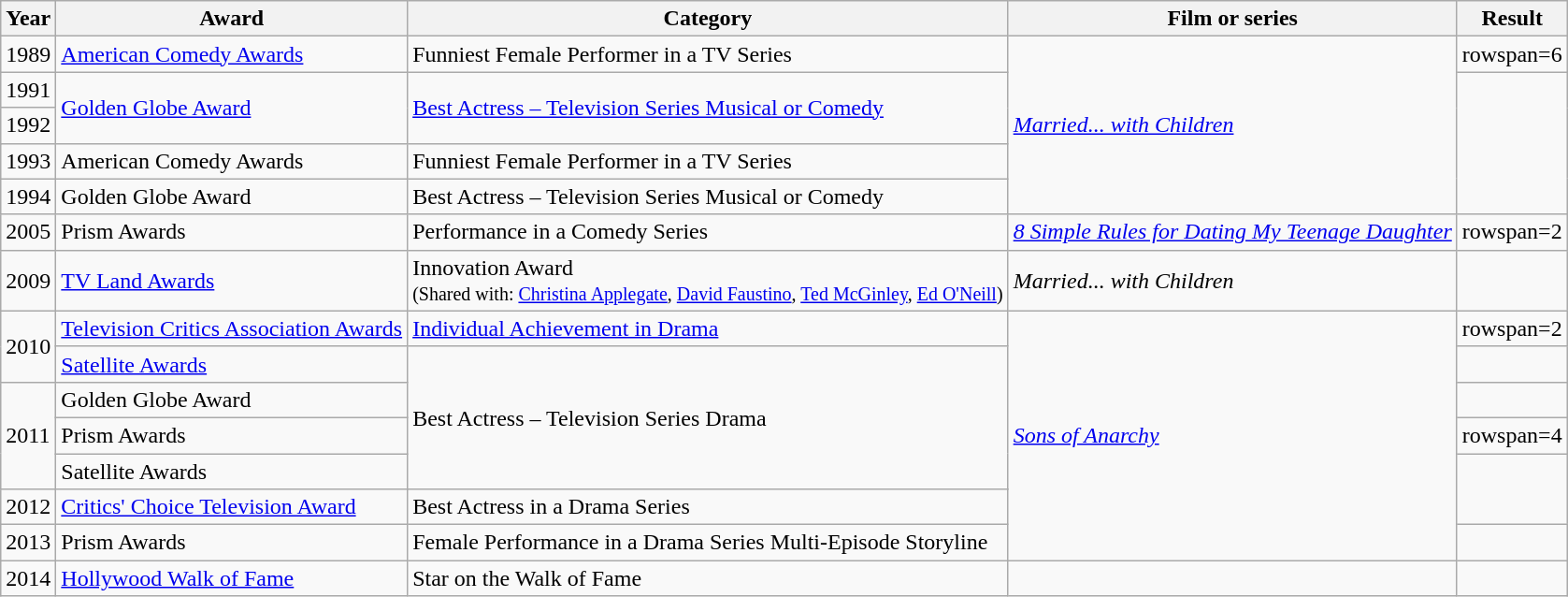<table class="wikitable">
<tr style="text-align:center;">
<th>Year</th>
<th>Award</th>
<th>Category</th>
<th>Film or series</th>
<th>Result</th>
</tr>
<tr>
<td>1989</td>
<td><a href='#'>American Comedy Awards</a></td>
<td>Funniest Female Performer in a TV Series</td>
<td rowspan=6><em><a href='#'>Married... with Children</a></em></td>
<td>rowspan=6 </td>
</tr>
<tr>
<td>1991</td>
<td rowspan=3><a href='#'>Golden Globe Award</a></td>
<td rowspan=3><a href='#'>Best Actress – Television Series Musical or Comedy</a></td>
</tr>
<tr>
<td>1992</td>
</tr>
<tr>
<td rowspan=2>1993</td>
</tr>
<tr>
<td>American Comedy Awards</td>
<td>Funniest Female Performer in a TV Series</td>
</tr>
<tr>
<td>1994</td>
<td>Golden Globe Award</td>
<td>Best Actress – Television Series Musical or Comedy</td>
</tr>
<tr>
<td>2005</td>
<td>Prism Awards</td>
<td>Performance in a Comedy Series</td>
<td><em><a href='#'>8 Simple Rules for Dating My Teenage Daughter</a></em></td>
<td>rowspan=2 </td>
</tr>
<tr>
<td>2009</td>
<td><a href='#'>TV Land Awards</a></td>
<td>Innovation Award <br> <small>(Shared with: <a href='#'>Christina Applegate</a>, <a href='#'>David Faustino</a>, <a href='#'>Ted McGinley</a>, <a href='#'>Ed O'Neill</a>)</small></td>
<td><em>Married... with Children</em></td>
</tr>
<tr>
<td rowspan=2>2010</td>
<td><a href='#'>Television Critics Association Awards</a></td>
<td><a href='#'>Individual Achievement in Drama</a></td>
<td rowspan=8><em><a href='#'>Sons of Anarchy</a></em></td>
<td>rowspan=2 </td>
</tr>
<tr>
<td><a href='#'>Satellite Awards</a></td>
<td rowspan=4>Best Actress – Television Series Drama</td>
</tr>
<tr>
<td rowspan=4>2011</td>
<td>Golden Globe Award</td>
<td></td>
</tr>
<tr>
<td>Prism Awards</td>
<td>rowspan=4 </td>
</tr>
<tr>
<td>Satellite Awards</td>
</tr>
<tr>
<td rowspan=2><a href='#'>Critics' Choice Television Award</a></td>
<td rowspan=2>Best Actress in a Drama Series</td>
</tr>
<tr>
<td>2012</td>
</tr>
<tr>
<td>2013</td>
<td>Prism Awards</td>
<td>Female Performance in a Drama Series Multi-Episode Storyline</td>
<td></td>
</tr>
<tr>
<td>2014</td>
<td><a href='#'>Hollywood Walk of Fame</a></td>
<td>Star on the Walk of Fame</td>
<td></td>
<td></td>
</tr>
</table>
